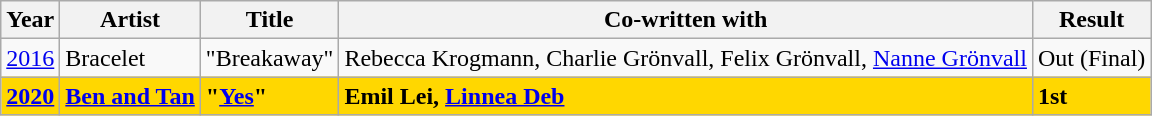<table class="wikitable plainrowheaders">
<tr>
<th scope="col">Year</th>
<th scope="col">Artist</th>
<th scope="col">Title</th>
<th scope="col">Co-written with</th>
<th scope="col">Result</th>
</tr>
<tr>
<td><a href='#'>2016</a></td>
<td>Bracelet</td>
<td>"Breakaway"</td>
<td>Rebecca Krogmann, Charlie Grönvall, Felix Grönvall, <a href='#'>Nanne Grönvall</a></td>
<td>Out (Final)</td>
</tr>
<tr bgcolor="gold" style="font-weight:bold;">
<td><a href='#'>2020</a></td>
<td><a href='#'>Ben and Tan</a></td>
<td>"<a href='#'>Yes</a>"</td>
<td>Emil Lei, <a href='#'>Linnea Deb</a></td>
<td>1st</td>
</tr>
</table>
